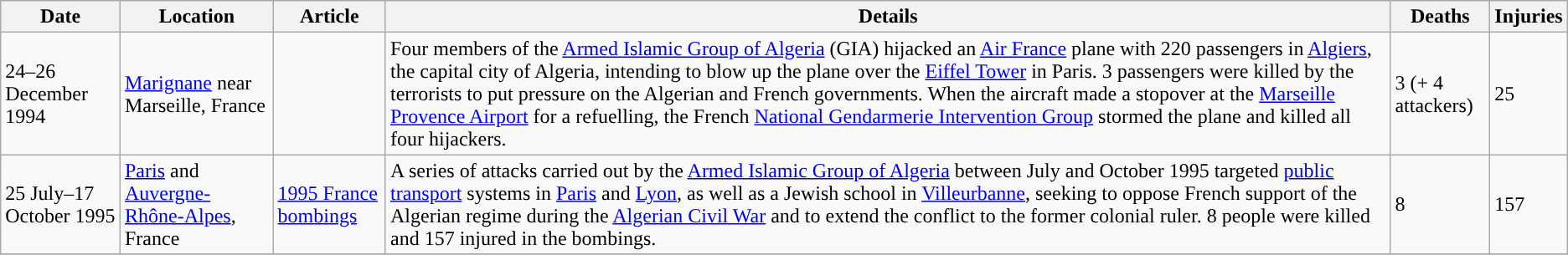<table class="wikitable ">
<tr>
<th>Date</th>
<th>Location</th>
<th>Article</th>
<th>Details</th>
<th>Deaths</th>
<th>Injuries</th>
</tr>
<tr>
<td>24–26 December 1994</td>
<td> <a href='#'>Marignane</a> near Marseille, France</td>
<td></td>
<td>Four members of the <a href='#'>Armed Islamic Group of Algeria</a> (GIA) hijacked an <a href='#'>Air France</a> plane with 220 passengers in <a href='#'>Algiers</a>, the capital city of Algeria, intending to blow up the plane over the <a href='#'>Eiffel Tower</a> in Paris. 3 passengers were killed by the terrorists to put pressure on the Algerian and French governments. When the aircraft made a stopover at the <a href='#'>Marseille Provence Airport</a> for a refuelling, the French <a href='#'>National Gendarmerie Intervention Group</a> stormed the plane and killed all four hijackers.</td>
<td>3 (+ 4 attackers)</td>
<td>25</td>
</tr>
<tr>
<td>25 July–17 October 1995</td>
<td> <a href='#'>Paris</a> and <a href='#'>Auvergne-Rhône-Alpes</a>, France</td>
<td><a href='#'>1995 France bombings</a></td>
<td>A series of attacks carried out by the <a href='#'>Armed Islamic Group of Algeria</a> between July and October 1995 targeted <a href='#'>public transport</a> systems in <a href='#'>Paris</a> and <a href='#'>Lyon</a>, as well as a Jewish school in <a href='#'>Villeurbanne</a>, seeking to oppose French support of the Algerian regime during the <a href='#'>Algerian Civil War</a> and to extend the conflict to the former colonial ruler. 8 people were killed and 157 injured in the bombings.</td>
<td>8</td>
<td>157</td>
</tr>
<tr>
</tr>
</table>
